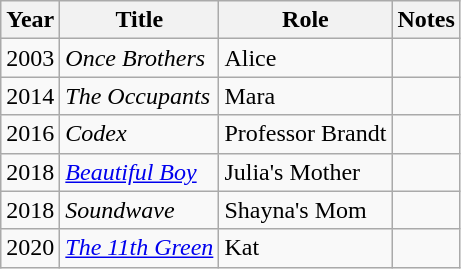<table class="wikitable sortable">
<tr>
<th>Year</th>
<th>Title</th>
<th>Role</th>
<th>Notes</th>
</tr>
<tr>
<td>2003</td>
<td><em>Once Brothers</em></td>
<td>Alice</td>
<td></td>
</tr>
<tr>
<td>2014</td>
<td><em>The Occupants</em></td>
<td>Mara</td>
<td></td>
</tr>
<tr>
<td>2016</td>
<td><em>Codex</em></td>
<td>Professor Brandt</td>
<td></td>
</tr>
<tr>
<td>2018</td>
<td><em><a href='#'>Beautiful Boy</a></em></td>
<td>Julia's Mother</td>
<td></td>
</tr>
<tr>
<td>2018</td>
<td><em>Soundwave</em></td>
<td>Shayna's Mom</td>
<td></td>
</tr>
<tr>
<td>2020</td>
<td><em><a href='#'>The 11th Green</a></em></td>
<td>Kat</td>
<td></td>
</tr>
</table>
